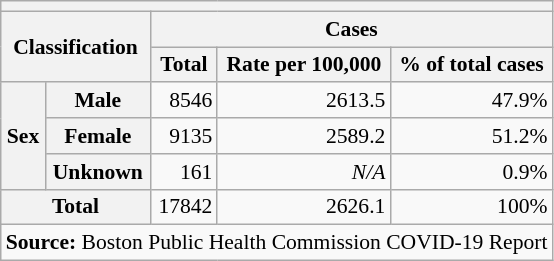<table class="wikitable sortable" style="text-align:right; font-size:90%">
<tr>
<th colspan="5"></th>
</tr>
<tr>
<th rowspan="2" colspan="2" class="unsortable">Classification</th>
<th colspan="3">Cases</th>
</tr>
<tr>
<th>Total</th>
<th>Rate per 100,000</th>
<th>% of total cases</th>
</tr>
<tr>
<th rowspan="3">Sex</th>
<th>Male</th>
<td>8546</td>
<td>2613.5</td>
<td>47.9%</td>
</tr>
<tr>
<th>Female</th>
<td>9135</td>
<td>2589.2</td>
<td>51.2%</td>
</tr>
<tr>
<th>Unknown</th>
<td>161</td>
<td><em>N/A</em></td>
<td>0.9%</td>
</tr>
<tr>
<th colspan="2">Total</th>
<td>17842</td>
<td>2626.1</td>
<td>100%</td>
</tr>
<tr>
<td colspan="5" style="text-align:left;"><strong>Source:</strong> Boston Public Health Commission COVID-19 Report</td>
</tr>
</table>
